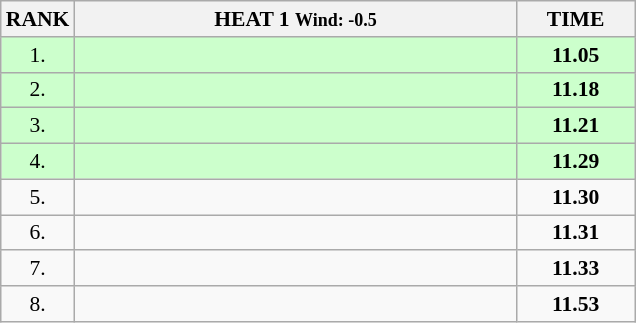<table class="wikitable" style="border-collapse: collapse; font-size: 90%;">
<tr>
<th>RANK</th>
<th style="width: 20em">HEAT 1 <small>Wind: -0.5</small></th>
<th style="width: 5em">TIME</th>
</tr>
<tr style="background:#ccffcc;">
<td align="center">1.</td>
<td></td>
<td align="center"><strong>11.05</strong></td>
</tr>
<tr style="background:#ccffcc;">
<td align="center">2.</td>
<td></td>
<td align="center"><strong>11.18</strong></td>
</tr>
<tr style="background:#ccffcc;">
<td align="center">3.</td>
<td></td>
<td align="center"><strong>11.21</strong></td>
</tr>
<tr style="background:#ccffcc;">
<td align="center">4.</td>
<td></td>
<td align="center"><strong>11.29</strong></td>
</tr>
<tr>
<td align="center">5.</td>
<td></td>
<td align="center"><strong>11.30</strong></td>
</tr>
<tr>
<td align="center">6.</td>
<td></td>
<td align="center"><strong>11.31</strong></td>
</tr>
<tr>
<td align="center">7.</td>
<td></td>
<td align="center"><strong>11.33</strong></td>
</tr>
<tr>
<td align="center">8.</td>
<td></td>
<td align="center"><strong>11.53</strong></td>
</tr>
</table>
